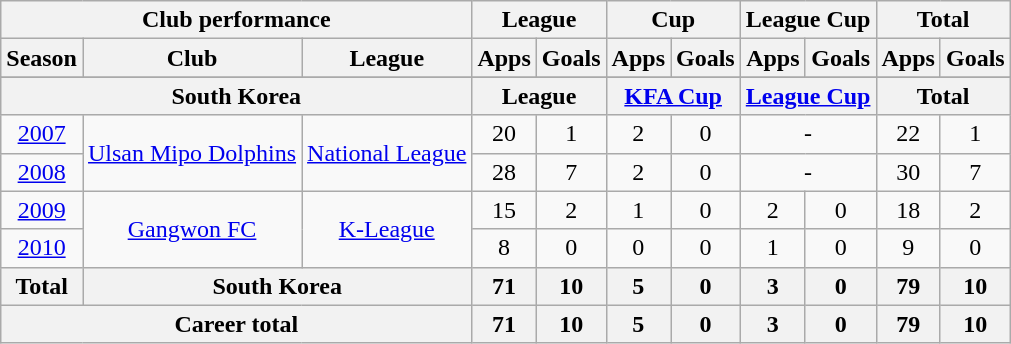<table class="wikitable" style="text-align:center">
<tr>
<th colspan=3>Club performance</th>
<th colspan=2>League</th>
<th colspan=2>Cup</th>
<th colspan=2>League Cup</th>
<th colspan=2>Total</th>
</tr>
<tr>
<th>Season</th>
<th>Club</th>
<th>League</th>
<th>Apps</th>
<th>Goals</th>
<th>Apps</th>
<th>Goals</th>
<th>Apps</th>
<th>Goals</th>
<th>Apps</th>
<th>Goals</th>
</tr>
<tr>
</tr>
<tr>
<th colspan=3>South Korea</th>
<th colspan=2>League</th>
<th colspan=2><a href='#'>KFA Cup</a></th>
<th colspan=2><a href='#'>League Cup</a></th>
<th colspan=2>Total</th>
</tr>
<tr>
<td><a href='#'>2007</a></td>
<td rowspan=2><a href='#'>Ulsan Mipo Dolphins</a></td>
<td rowspan=2><a href='#'>National League</a></td>
<td>20</td>
<td>1</td>
<td>2</td>
<td>0</td>
<td colspan=2>-</td>
<td>22</td>
<td>1</td>
</tr>
<tr>
<td><a href='#'>2008</a></td>
<td>28</td>
<td>7</td>
<td>2</td>
<td>0</td>
<td colspan=2>-</td>
<td>30</td>
<td>7</td>
</tr>
<tr>
<td><a href='#'>2009</a></td>
<td rowspan=2><a href='#'>Gangwon FC</a></td>
<td rowspan=2><a href='#'>K-League</a></td>
<td>15</td>
<td>2</td>
<td>1</td>
<td>0</td>
<td>2</td>
<td>0</td>
<td>18</td>
<td>2</td>
</tr>
<tr>
<td><a href='#'>2010</a></td>
<td>8</td>
<td>0</td>
<td>0</td>
<td>0</td>
<td>1</td>
<td>0</td>
<td>9</td>
<td>0</td>
</tr>
<tr>
<th rowspan=1>Total</th>
<th colspan=2>South Korea</th>
<th>71</th>
<th>10</th>
<th>5</th>
<th>0</th>
<th>3</th>
<th>0</th>
<th>79</th>
<th>10</th>
</tr>
<tr>
<th colspan=3>Career total</th>
<th>71</th>
<th>10</th>
<th>5</th>
<th>0</th>
<th>3</th>
<th>0</th>
<th>79</th>
<th>10</th>
</tr>
</table>
